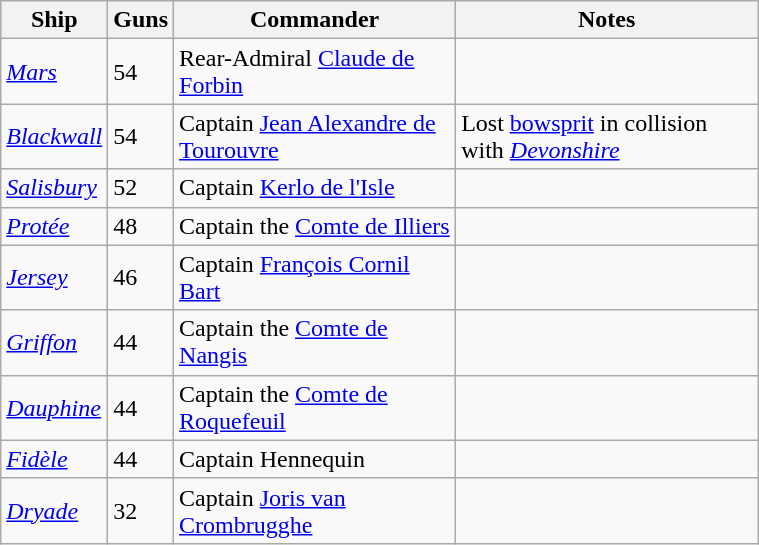<table class="wikitable"width=40%>
<tr>
<th style=>Ship</th>
<th style=>Guns</th>
<th style=>Commander</th>
<th style=>Notes</th>
</tr>
<tr>
<td><a href='#'><em>Mars</em></a></td>
<td>54</td>
<td>Rear-Admiral <a href='#'>Claude de Forbin</a></td>
<td></td>
</tr>
<tr>
<td><a href='#'><em>Blackwall</em></a></td>
<td>54</td>
<td>Captain <a href='#'>Jean Alexandre de Tourouvre</a></td>
<td>Lost <a href='#'>bowsprit</a> in collision with <a href='#'><em>Devonshire</em></a></td>
</tr>
<tr>
<td><a href='#'><em>Salisbury</em></a></td>
<td>52</td>
<td>Captain <a href='#'>Kerlo de l'Isle</a></td>
<td></td>
</tr>
<tr>
<td><a href='#'><em>Protée</em></a></td>
<td>48</td>
<td>Captain the <a href='#'>Comte de Illiers</a></td>
<td></td>
</tr>
<tr>
<td><a href='#'><em>Jersey</em></a></td>
<td>46</td>
<td>Captain <a href='#'>François Cornil Bart</a></td>
<td></td>
</tr>
<tr>
<td><a href='#'><em>Griffon</em></a></td>
<td>44</td>
<td>Captain the <a href='#'>Comte de Nangis</a></td>
<td></td>
</tr>
<tr>
<td><a href='#'><em>Dauphine</em></a></td>
<td>44</td>
<td>Captain the <a href='#'>Comte de Roquefeuil</a></td>
<td></td>
</tr>
<tr>
<td><a href='#'><em>Fidèle</em></a></td>
<td>44</td>
<td>Captain Hennequin</td>
<td></td>
</tr>
<tr>
<td><a href='#'><em>Dryade</em></a></td>
<td>32</td>
<td>Captain <a href='#'>Joris van Crombrugghe</a></td>
<td></td>
</tr>
</table>
